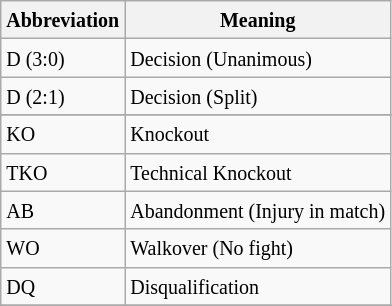<table class="wikitable">
<tr>
<th><small>Abbreviation</small></th>
<th><small>Meaning</small></th>
</tr>
<tr>
<td><small>D (3:0)</small></td>
<td><small>Decision (Unanimous)</small></td>
</tr>
<tr>
<td><small>D (2:1)</small></td>
<td><small>Decision (Split)</small></td>
</tr>
<tr>
</tr>
<tr>
<td><small>KO</small></td>
<td><small>Knockout</small></td>
</tr>
<tr>
<td><small>TKO</small></td>
<td><small>Technical Knockout</small></td>
</tr>
<tr>
<td><small>AB</small></td>
<td><small>Abandonment (Injury in match)</small></td>
</tr>
<tr>
<td><small>WO</small></td>
<td><small>Walkover (No fight)</small></td>
</tr>
<tr>
<td><small>DQ</small></td>
<td><small>Disqualification</small></td>
</tr>
<tr>
</tr>
</table>
